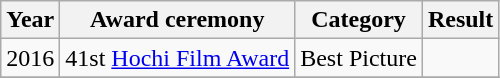<table class="wikitable sortable">
<tr>
<th>Year</th>
<th>Award ceremony</th>
<th>Category</th>
<th>Result</th>
</tr>
<tr>
<td>2016</td>
<td>41st <a href='#'>Hochi Film Award</a></td>
<td>Best Picture</td>
<td></td>
</tr>
<tr>
</tr>
</table>
